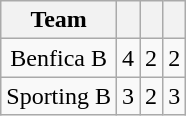<table class=" wikitable" style="text-align:center">
<tr>
<th>Team</th>
<th></th>
<th></th>
<th></th>
</tr>
<tr>
<td>Benfica B</td>
<td>4</td>
<td>2</td>
<td>2</td>
</tr>
<tr>
<td>Sporting B</td>
<td>3</td>
<td>2</td>
<td>3</td>
</tr>
</table>
